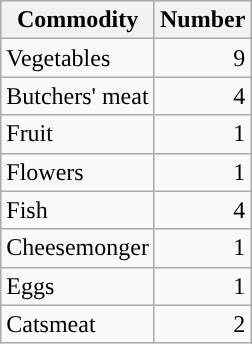<table class="wikitable mw-collapsible">
<tr>
<th>Commodity</th>
<th>Number</th>
</tr>
<tr>
<td>Vegetables</td>
<td style="text-align:right;">9</td>
</tr>
<tr>
<td>Butchers' meat</td>
<td style="text-align:right;">4</td>
</tr>
<tr>
<td>Fruit</td>
<td style="text-align:right;">1</td>
</tr>
<tr>
<td>Flowers</td>
<td style="text-align:right;">1</td>
</tr>
<tr>
<td>Fish</td>
<td style="text-align:right;">4</td>
</tr>
<tr>
<td>Cheesemonger</td>
<td style="text-align:right;">1</td>
</tr>
<tr>
<td>Eggs</td>
<td style="text-align:right;">1</td>
</tr>
<tr>
<td>Catsmeat</td>
<td style="text-align:right;">2</td>
</tr>
</table>
